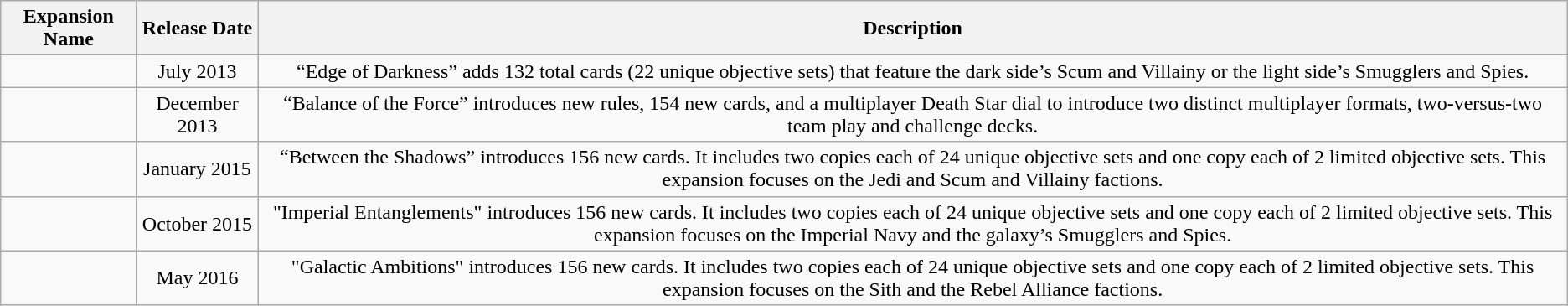<table class="wikitable" style="text-align:center">
<tr>
<th>Expansion Name</th>
<th>Release Date</th>
<th>Description</th>
</tr>
<tr>
<td></td>
<td>July 2013</td>
<td>“Edge of Darkness” adds 132 total cards (22 unique objective sets) that feature the dark side’s Scum and Villainy or the light side’s Smugglers and Spies.</td>
</tr>
<tr>
<td></td>
<td>December 2013</td>
<td>“Balance of the Force” introduces new rules, 154 new cards, and a multiplayer Death Star dial to introduce two distinct multiplayer formats, two-versus-two team play and challenge decks.</td>
</tr>
<tr>
<td></td>
<td>January 2015</td>
<td>“Between the Shadows” introduces 156 new cards. It includes two copies each of 24 unique objective sets and one copy each of 2 limited objective sets. This expansion focuses on the Jedi and Scum and Villainy factions.</td>
</tr>
<tr>
<td></td>
<td>October 2015</td>
<td>"Imperial Entanglements" introduces 156 new cards. It includes two copies each of 24 unique objective sets and one copy each of 2 limited objective sets. This expansion focuses on the Imperial Navy and the galaxy’s Smugglers and Spies.</td>
</tr>
<tr>
<td></td>
<td>May 2016</td>
<td>"Galactic Ambitions" introduces 156 new cards. It includes two copies each of 24 unique objective sets and one copy each of 2 limited objective sets. This expansion focuses on the Sith and the Rebel Alliance factions.</td>
</tr>
</table>
